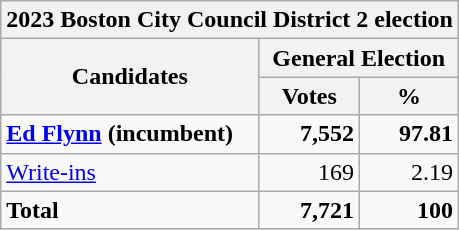<table class="wikitable">
<tr>
<th colspan="3">2023 Boston City Council District 2 election</th>
</tr>
<tr>
<th colspan=1 rowspan=2><strong>Candidates</strong></th>
<th colspan=2><strong>General Election</strong></th>
</tr>
<tr>
<th>Votes</th>
<th>%</th>
</tr>
<tr>
<td><strong><a href='#'>Ed Flynn</a> (incumbent)</strong></td>
<td align="right"><strong>7,552</strong></td>
<td align="right"><strong>97.81</strong></td>
</tr>
<tr>
<td><a href='#'>Write-ins</a></td>
<td align="right">169</td>
<td align="right">2.19</td>
</tr>
<tr>
<td><strong>Total</strong></td>
<td align="right"><strong>7,721</strong></td>
<td align="right"><strong>100</strong></td>
</tr>
</table>
